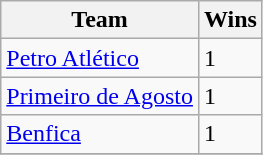<table class="wikitable">
<tr>
<th>Team</th>
<th>Wins</th>
</tr>
<tr>
<td> <a href='#'>Petro Atlético</a></td>
<td>1</td>
</tr>
<tr>
<td> <a href='#'>Primeiro de Agosto</a></td>
<td>1</td>
</tr>
<tr>
<td> <a href='#'>Benfica</a></td>
<td>1</td>
</tr>
<tr>
</tr>
</table>
